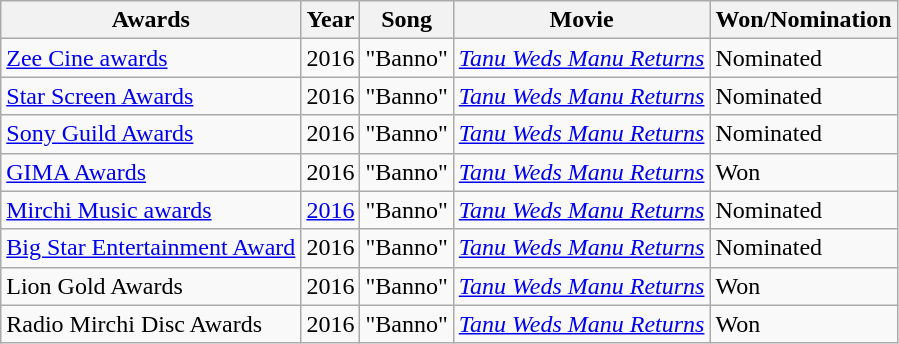<table class="wikitable">
<tr>
<th>Awards</th>
<th>Year</th>
<th>Song</th>
<th>Movie</th>
<th>Won/Nomination</th>
</tr>
<tr>
<td><a href='#'>Zee Cine awards</a></td>
<td>2016</td>
<td>"Banno"</td>
<td><a href='#'><em>Tanu Weds Manu Returns</em></a></td>
<td>Nominated</td>
</tr>
<tr>
<td><a href='#'>Star Screen Awards</a></td>
<td>2016</td>
<td>"Banno"</td>
<td><a href='#'><em>Tanu Weds Manu Returns</em></a></td>
<td>Nominated</td>
</tr>
<tr>
<td><a href='#'>Sony Guild Awards</a></td>
<td>2016</td>
<td>"Banno"</td>
<td><a href='#'><em>Tanu Weds Manu Returns</em></a></td>
<td>Nominated</td>
</tr>
<tr>
<td><a href='#'>GIMA Awards</a></td>
<td>2016</td>
<td>"Banno"</td>
<td><a href='#'><em>Tanu Weds Manu Returns</em></a></td>
<td>Won</td>
</tr>
<tr>
<td><a href='#'>Mirchi Music awards</a></td>
<td><a href='#'>2016</a></td>
<td>"Banno"</td>
<td><a href='#'><em>Tanu Weds Manu Returns</em></a></td>
<td>Nominated</td>
</tr>
<tr>
<td><a href='#'>Big Star Entertainment Award</a></td>
<td>2016</td>
<td>"Banno"</td>
<td><a href='#'><em>Tanu Weds Manu Returns</em></a></td>
<td>Nominated</td>
</tr>
<tr>
<td>Lion Gold Awards</td>
<td>2016</td>
<td>"Banno"</td>
<td><a href='#'><em>Tanu Weds Manu Returns</em></a></td>
<td>Won</td>
</tr>
<tr>
<td>Radio Mirchi Disc Awards</td>
<td>2016</td>
<td>"Banno"</td>
<td><a href='#'><em>Tanu Weds Manu Returns</em></a></td>
<td>Won</td>
</tr>
</table>
